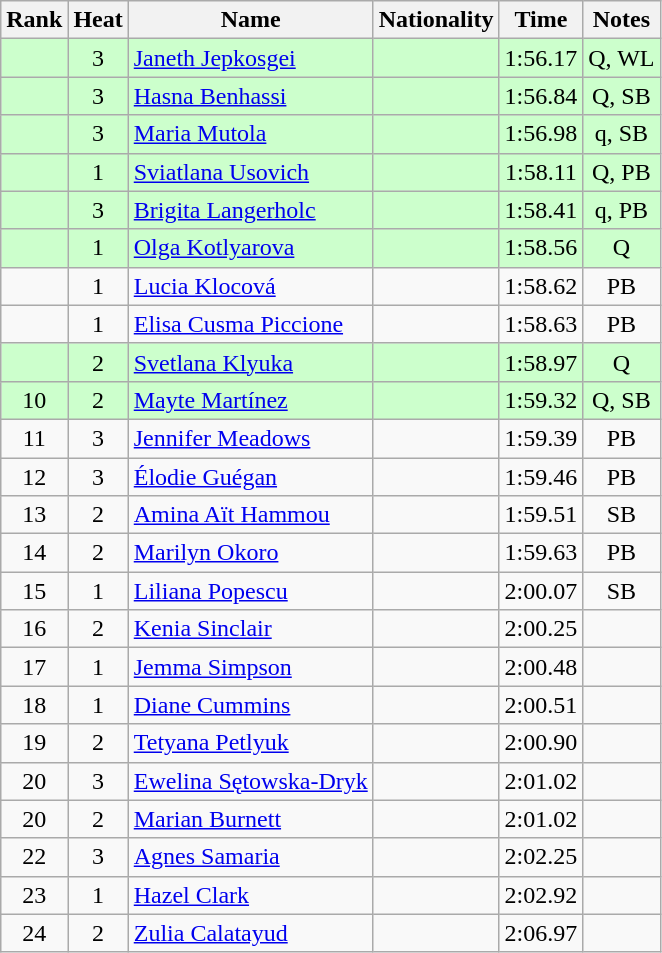<table class="wikitable sortable" style="text-align:center">
<tr>
<th>Rank</th>
<th>Heat</th>
<th>Name</th>
<th>Nationality</th>
<th>Time</th>
<th>Notes</th>
</tr>
<tr bgcolor=ccffcc>
<td></td>
<td>3</td>
<td align=left><a href='#'>Janeth Jepkosgei</a></td>
<td align=left></td>
<td>1:56.17</td>
<td>Q, WL</td>
</tr>
<tr bgcolor=ccffcc>
<td></td>
<td>3</td>
<td align=left><a href='#'>Hasna Benhassi</a></td>
<td align=left></td>
<td>1:56.84</td>
<td>Q, SB</td>
</tr>
<tr bgcolor=ccffcc>
<td></td>
<td>3</td>
<td align=left><a href='#'>Maria Mutola</a></td>
<td align=left></td>
<td>1:56.98</td>
<td>q, SB</td>
</tr>
<tr bgcolor=ccffcc>
<td></td>
<td>1</td>
<td align=left><a href='#'>Sviatlana Usovich</a></td>
<td align=left></td>
<td>1:58.11</td>
<td>Q, PB</td>
</tr>
<tr bgcolor=ccffcc>
<td></td>
<td>3</td>
<td align=left><a href='#'>Brigita Langerholc</a></td>
<td align=left></td>
<td>1:58.41</td>
<td>q, PB</td>
</tr>
<tr bgcolor=ccffcc>
<td></td>
<td>1</td>
<td align=left><a href='#'>Olga Kotlyarova</a></td>
<td align=left></td>
<td>1:58.56</td>
<td>Q</td>
</tr>
<tr>
<td></td>
<td>1</td>
<td align=left><a href='#'>Lucia Klocová</a></td>
<td align=left></td>
<td>1:58.62</td>
<td>PB</td>
</tr>
<tr>
<td></td>
<td>1</td>
<td align=left><a href='#'>Elisa Cusma Piccione</a></td>
<td align=left></td>
<td>1:58.63</td>
<td>PB</td>
</tr>
<tr bgcolor=ccffcc>
<td></td>
<td>2</td>
<td align=left><a href='#'>Svetlana Klyuka</a></td>
<td align=left></td>
<td>1:58.97</td>
<td>Q</td>
</tr>
<tr bgcolor=ccffcc>
<td>10</td>
<td>2</td>
<td align=left><a href='#'>Mayte Martínez</a></td>
<td align=left></td>
<td>1:59.32</td>
<td>Q, SB</td>
</tr>
<tr>
<td>11</td>
<td>3</td>
<td align=left><a href='#'>Jennifer Meadows</a></td>
<td align=left></td>
<td>1:59.39</td>
<td>PB</td>
</tr>
<tr>
<td>12</td>
<td>3</td>
<td align=left><a href='#'>Élodie Guégan</a></td>
<td align=left></td>
<td>1:59.46</td>
<td>PB</td>
</tr>
<tr>
<td>13</td>
<td>2</td>
<td align=left><a href='#'>Amina Aït Hammou</a></td>
<td align=left></td>
<td>1:59.51</td>
<td>SB</td>
</tr>
<tr>
<td>14</td>
<td>2</td>
<td align=left><a href='#'>Marilyn Okoro</a></td>
<td align=left></td>
<td>1:59.63</td>
<td>PB</td>
</tr>
<tr>
<td>15</td>
<td>1</td>
<td align=left><a href='#'>Liliana Popescu</a></td>
<td align=left></td>
<td>2:00.07</td>
<td>SB</td>
</tr>
<tr>
<td>16</td>
<td>2</td>
<td align=left><a href='#'>Kenia Sinclair</a></td>
<td align=left></td>
<td>2:00.25</td>
<td></td>
</tr>
<tr>
<td>17</td>
<td>1</td>
<td align=left><a href='#'>Jemma Simpson</a></td>
<td align=left></td>
<td>2:00.48</td>
<td></td>
</tr>
<tr>
<td>18</td>
<td>1</td>
<td align=left><a href='#'>Diane Cummins</a></td>
<td align=left></td>
<td>2:00.51</td>
<td></td>
</tr>
<tr>
<td>19</td>
<td>2</td>
<td align=left><a href='#'>Tetyana Petlyuk</a></td>
<td align=left></td>
<td>2:00.90</td>
<td></td>
</tr>
<tr>
<td>20</td>
<td>3</td>
<td align=left><a href='#'>Ewelina Sętowska-Dryk</a></td>
<td align=left></td>
<td>2:01.02</td>
<td></td>
</tr>
<tr>
<td>20</td>
<td>2</td>
<td align=left><a href='#'>Marian Burnett</a></td>
<td align=left></td>
<td>2:01.02</td>
<td></td>
</tr>
<tr>
<td>22</td>
<td>3</td>
<td align=left><a href='#'>Agnes Samaria</a></td>
<td align=left></td>
<td>2:02.25</td>
<td></td>
</tr>
<tr>
<td>23</td>
<td>1</td>
<td align=left><a href='#'>Hazel Clark</a></td>
<td align=left></td>
<td>2:02.92</td>
<td></td>
</tr>
<tr>
<td>24</td>
<td>2</td>
<td align=left><a href='#'>Zulia Calatayud</a></td>
<td align=left></td>
<td>2:06.97</td>
<td></td>
</tr>
</table>
